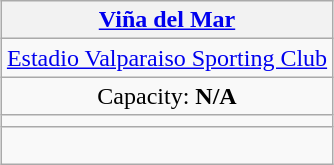<table class="wikitable" style="margin:1em auto; text-align:center">
<tr>
<th> <a href='#'>Viña del Mar</a></th>
</tr>
<tr>
<td><a href='#'>Estadio Valparaiso Sporting Club</a></td>
</tr>
<tr>
<td>Capacity: <strong>N/A</strong></td>
</tr>
<tr>
<td></td>
</tr>
<tr>
<td colspan = 1><br></td>
</tr>
</table>
